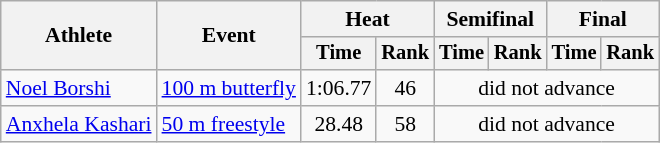<table class="wikitable"  style="font-size:90%">
<tr>
<th rowspan="2">Athlete</th>
<th rowspan="2">Event</th>
<th colspan="2">Heat</th>
<th colspan="2">Semifinal</th>
<th colspan="2">Final</th>
</tr>
<tr style="font-size:95%">
<th>Time</th>
<th>Rank</th>
<th>Time</th>
<th>Rank</th>
<th>Time</th>
<th>Rank</th>
</tr>
<tr align=center>
<td align=left><a href='#'>Noel Borshi</a></td>
<td align=left><a href='#'>100 m butterfly</a></td>
<td>1:06.77</td>
<td>46</td>
<td colspan=4>did not advance</td>
</tr>
<tr align=center>
<td align=left><a href='#'>Anxhela Kashari</a></td>
<td align=left><a href='#'>50 m freestyle</a></td>
<td>28.48</td>
<td>58</td>
<td colspan=4>did not advance</td>
</tr>
</table>
